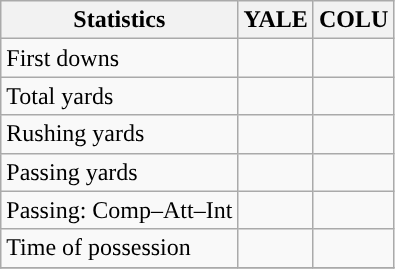<table class="wikitable" style="float: left;">
<tr>
<th>Statistics</th>
<th>YALE</th>
<th>COLU</th>
</tr>
<tr>
<td>First downs</td>
<td></td>
<td></td>
</tr>
<tr>
<td>Total yards</td>
<td></td>
<td></td>
</tr>
<tr>
<td>Rushing yards</td>
<td></td>
<td></td>
</tr>
<tr>
<td>Passing yards</td>
<td></td>
<td></td>
</tr>
<tr>
<td>Passing: Comp–Att–Int</td>
<td></td>
<td></td>
</tr>
<tr>
<td>Time of possession</td>
<td></td>
<td></td>
</tr>
<tr>
</tr>
</table>
